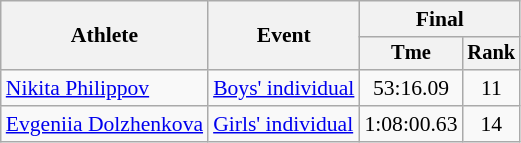<table class="wikitable" style="font-size:90%; text-align:center;">
<tr>
<th rowspan=2>Athlete</th>
<th rowspan=2>Event</th>
<th colspan=2>Final</th>
</tr>
<tr style="font-size:95%">
<th>Tme</th>
<th>Rank</th>
</tr>
<tr>
<td align=left><a href='#'>Nikita Philippov</a></td>
<td align=left><a href='#'>Boys' individual</a></td>
<td>53:16.09</td>
<td>11</td>
</tr>
<tr>
<td align=left><a href='#'>Evgeniia Dolzhenkova</a></td>
<td align=left><a href='#'>Girls' individual</a></td>
<td>1:08:00.63</td>
<td>14</td>
</tr>
</table>
